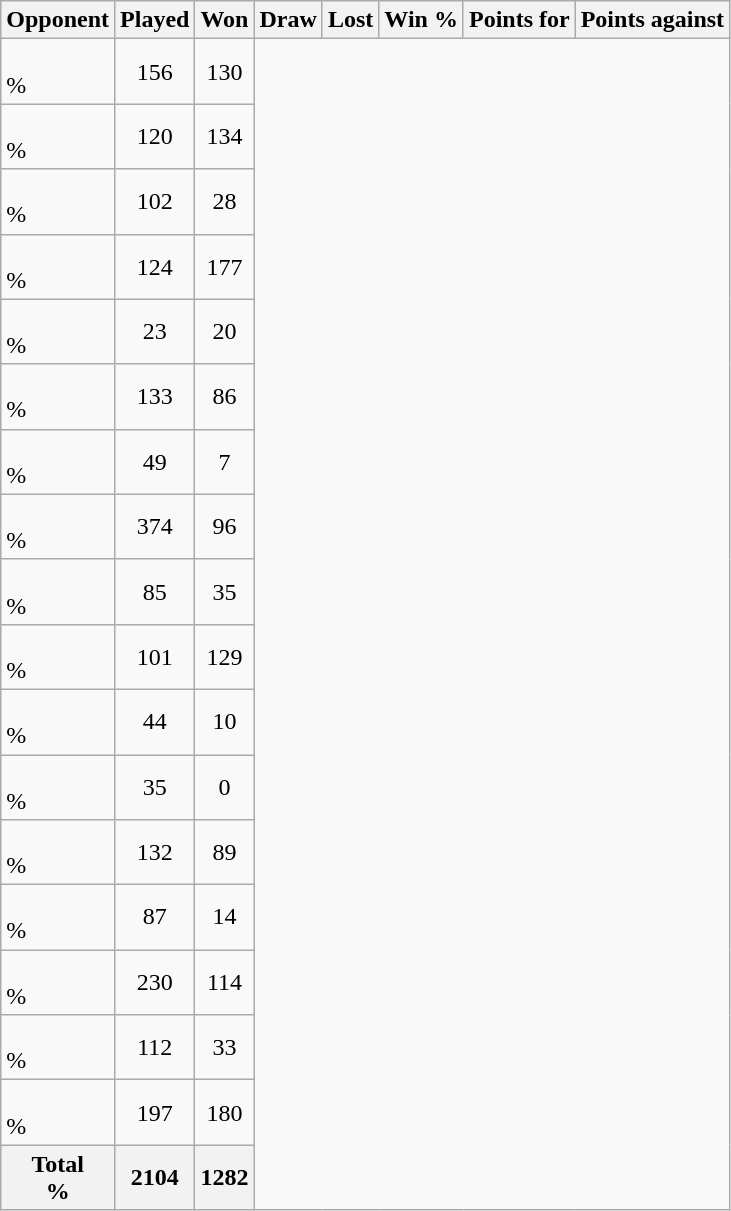<table class="wikitable sortable" style="text-align:center">
<tr>
<th>Opponent</th>
<th>Played</th>
<th>Won</th>
<th>Draw</th>
<th>Lost</th>
<th>Win %</th>
<th>Points for</th>
<th>Points against</th>
</tr>
<tr>
<td align=left><br>%</td>
<td>156</td>
<td>130</td>
</tr>
<tr>
<td align=left><br>%</td>
<td>120</td>
<td>134</td>
</tr>
<tr>
<td align=left><br>%</td>
<td>102</td>
<td>28</td>
</tr>
<tr>
<td align=left><br>%</td>
<td>124</td>
<td>177</td>
</tr>
<tr>
<td align=left><br>%</td>
<td>23</td>
<td>20</td>
</tr>
<tr>
<td align=left><br>%</td>
<td>133</td>
<td>86</td>
</tr>
<tr>
<td align=left><br>%</td>
<td>49</td>
<td>7</td>
</tr>
<tr>
<td align=left><br>%</td>
<td>374</td>
<td>96</td>
</tr>
<tr>
<td align=left><br>%</td>
<td>85</td>
<td>35</td>
</tr>
<tr>
<td align=left><br>%</td>
<td>101</td>
<td>129</td>
</tr>
<tr>
<td align=left><br>%</td>
<td>44</td>
<td>10</td>
</tr>
<tr>
<td align=left><br>%</td>
<td>35</td>
<td>0</td>
</tr>
<tr>
<td align=left><br>%</td>
<td>132</td>
<td>89</td>
</tr>
<tr>
<td align=left><br>%</td>
<td>87</td>
<td>14</td>
</tr>
<tr>
<td align=left><br>%</td>
<td>230</td>
<td>114</td>
</tr>
<tr>
<td align=left><br>%</td>
<td>112</td>
<td>33</td>
</tr>
<tr>
<td align=left><br>%</td>
<td>197</td>
<td>180</td>
</tr>
<tr>
<th>Total<br>%</th>
<th>2104</th>
<th>1282</th>
</tr>
</table>
